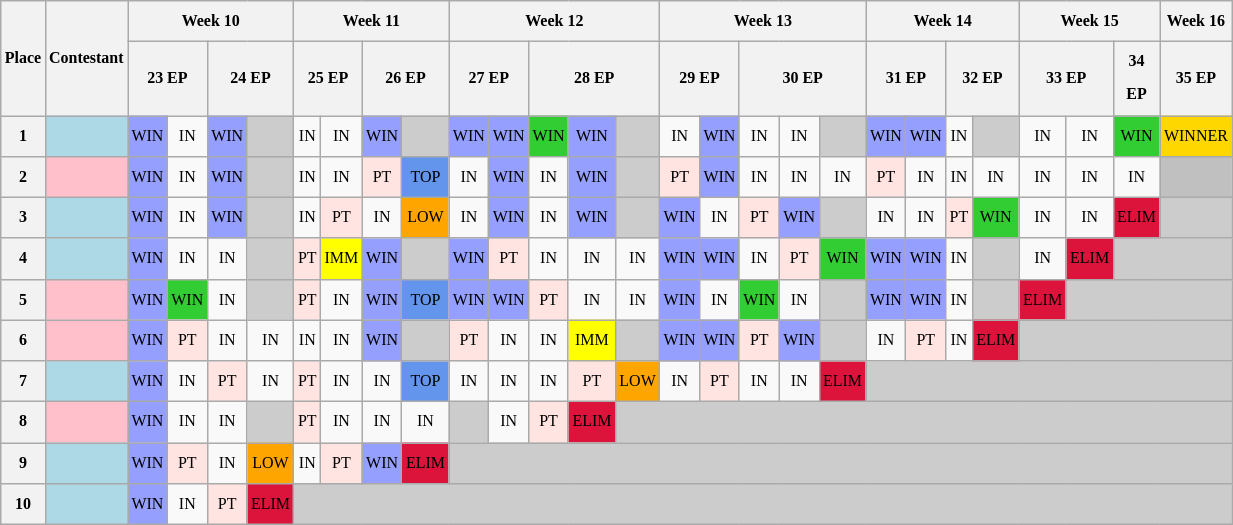<table class="wikitable" style="text-align: center; font-size: 8pt; line-height:22px; width: 10%">
<tr>
<th rowspan="2">Place</th>
<th rowspan="2">Contestant</th>
<th colspan="4">Week 10</th>
<th colspan="4">Week 11</th>
<th colspan="5">Week 12</th>
<th colspan="5">Week 13</th>
<th colspan="4">Week 14</th>
<th colspan="3">Week 15</th>
<th>Week 16</th>
</tr>
<tr>
<th colspan=2>23 EP</th>
<th colspan=2>24 EP</th>
<th colspan=2>25 EP</th>
<th colspan=2>26 EP</th>
<th colspan=2>27 EP</th>
<th colspan=3>28 EP</th>
<th colspan=2>29 EP</th>
<th colspan=3>30 EP</th>
<th colspan=2>31 EP</th>
<th colspan=2>32 EP</th>
<th colspan=2>33 EP</th>
<th colspan=1>34 EP</th>
<th colspan=1>35 EP</th>
</tr>
<tr>
<th width=10>1</th>
<td width=65 bgcolor=ADD8E6></td>
<td bgcolor=959FFD>WIN</td>
<td width=25>IN</td>
<td bgcolor=959FFD>WIN</td>
<td width=50 bgcolor=CCCCCC></td>
<td width=25>IN</td>
<td width=25>IN</td>
<td bgcolor=959FFD>WIN</td>
<td width=50 bgcolor=CCCCCC></td>
<td bgcolor=959FFD>WIN</td>
<td bgcolor=959FFD>WIN</td>
<td bgcolor=32CD32>WIN</td>
<td bgcolor=959FFD>WIN</td>
<td width=50 bgcolor=CCCCCC></td>
<td width=25>IN</td>
<td bgcolor=959FFD>WIN</td>
<td width=25>IN</td>
<td width=25>IN</td>
<td width=50 bgcolor=CCCCCC></td>
<td bgcolor=959FFD>WIN</td>
<td bgcolor=959FFD>WIN</td>
<td width=25>IN</td>
<td width=50 bgcolor=CCCCCC></td>
<td width=25>IN</td>
<td width=25>IN</td>
<td bgcolor=32CD32>WIN</td>
<td width="50" bgcolor="FFD700">WINNER</td>
</tr>
<tr>
<th width=10>2</th>
<td width=65 bgcolor=FFC0CB></td>
<td bgcolor=959FFD>WIN</td>
<td width=25>IN</td>
<td bgcolor=959FFD>WIN</td>
<td width=50 bgcolor=CCCCCC></td>
<td width=25>IN</td>
<td width=25>IN</td>
<td width=25 bgcolor=FFE4E1>PT</td>
<td width=25 bgcolor=#6495ED>TOP</td>
<td width=25>IN</td>
<td bgcolor=959FFD>WIN</td>
<td width=25>IN</td>
<td bgcolor=959FFD>WIN</td>
<td width=50 bgcolor=CCCCCC></td>
<td width=25 bgcolor=FFE4E1>PT</td>
<td bgcolor=959FFD>WIN</td>
<td width=25>IN</td>
<td width=25>IN</td>
<td width=25>IN</td>
<td width=25 bgcolor=FFE4E1>PT</td>
<td width=25>IN</td>
<td width=25>IN</td>
<td width=25>IN</td>
<td width=25>IN</td>
<td width=25>IN</td>
<td width=25>IN</td>
<td bgcolor="C0C0C0"></td>
</tr>
<tr>
<th width=10>3</th>
<td width=65 bgcolor=ADD8E6></td>
<td bgcolor=959FFD>WIN</td>
<td width=25>IN</td>
<td bgcolor=959FFD>WIN</td>
<td width=50 bgcolor=CCCCCC></td>
<td width=25>IN</td>
<td width=25 bgcolor=FFE4E1>PT</td>
<td width=25>IN</td>
<td bgcolor=FFA500>LOW</td>
<td width=25>IN</td>
<td bgcolor=959FFD>WIN</td>
<td width=25>IN</td>
<td bgcolor=959FFD>WIN</td>
<td width=50 bgcolor=CCCCCC></td>
<td bgcolor=959FFD>WIN</td>
<td width=25>IN</td>
<td width=25 bgcolor=FFE4E1>PT</td>
<td bgcolor=959FFD>WIN</td>
<td width=50 bgcolor=CCCCCC></td>
<td width=25>IN</td>
<td width=25>IN</td>
<td width=25 bgcolor=FFE4E1>PT</td>
<td bgcolor=32CD32>WIN</td>
<td width=25>IN</td>
<td width=25>IN</td>
<td bgcolor=DC143C>ELIM</td>
<td width="50" bgcolor="CCCCCC"></td>
</tr>
<tr>
<th width=10>4</th>
<td width=65 bgcolor=ADD8E6></td>
<td bgcolor=959FFD>WIN</td>
<td width=25>IN</td>
<td width=25>IN</td>
<td width=50 bgcolor=CCCCCC></td>
<td width=25 bgcolor=FFE4E1>PT</td>
<td width=25 bgcolor=FFFF00>IMM</td>
<td bgcolor=959FFD>WIN</td>
<td width=50 bgcolor=CCCCCC></td>
<td bgcolor=959FFD>WIN</td>
<td width=25 bgcolor=FFE4E1>PT</td>
<td width=25>IN</td>
<td width=25>IN</td>
<td width=25>IN</td>
<td bgcolor=959FFD>WIN</td>
<td bgcolor=959FFD>WIN</td>
<td width=25>IN</td>
<td width=25 bgcolor=FFE4E1>PT</td>
<td bgcolor=32CD32>WIN</td>
<td bgcolor=959FFD>WIN</td>
<td bgcolor=959FFD>WIN</td>
<td width=25>IN</td>
<td width=50 bgcolor=CCCCCC></td>
<td width=25>IN</td>
<td bgcolor=DC143C>ELIM</td>
<td colspan="2" width="50" bgcolor="CCCCCC"></td>
</tr>
<tr>
<th width=10>5</th>
<td width=65 bgcolor=FFC0CB></td>
<td bgcolor=959FFD>WIN</td>
<td bgcolor=32CD32>WIN</td>
<td width=25>IN</td>
<td width=50 bgcolor=CCCCCC></td>
<td width=25 bgcolor=FFE4E1>PT</td>
<td width=25>IN</td>
<td bgcolor=959FFD>WIN</td>
<td width=25 bgcolor=#6495ED>TOP</td>
<td bgcolor=959FFD>WIN</td>
<td bgcolor=959FFD>WIN</td>
<td width=25 bgcolor=FFE4E1>PT</td>
<td width=25>IN</td>
<td width=25>IN</td>
<td bgcolor=959FFD>WIN</td>
<td width=25>IN</td>
<td bgcolor=32CD32>WIN</td>
<td width=25>IN</td>
<td width=50 bgcolor=CCCCCC></td>
<td bgcolor=959FFD>WIN</td>
<td bgcolor=959FFD>WIN</td>
<td width=25>IN</td>
<td width=50 bgcolor=CCCCCC></td>
<td bgcolor=DC143C>ELIM</td>
<td colspan="3" width="50" bgcolor="CCCCCC"></td>
</tr>
<tr>
<th width=10>6</th>
<td width=65 bgcolor=FFC0CB></td>
<td bgcolor=959FFD>WIN</td>
<td width=25 bgcolor=FFE4E1>PT</td>
<td width=25>IN</td>
<td width=25>IN</td>
<td width=25>IN</td>
<td width=25>IN</td>
<td bgcolor=959FFD>WIN</td>
<td width=50 bgcolor=CCCCCC></td>
<td width=25 bgcolor=FFE4E1>PT</td>
<td width=25>IN</td>
<td width=25>IN</td>
<td width=25 bgcolor=FFFF00>IMM</td>
<td width=50 bgcolor=CCCCCC></td>
<td bgcolor=959FFD>WIN</td>
<td bgcolor=959FFD>WIN</td>
<td width=25 bgcolor=FFE4E1>PT</td>
<td bgcolor=959FFD>WIN</td>
<td width=50 bgcolor=CCCCCC></td>
<td width=25>IN</td>
<td width=25 bgcolor=FFE4E1>PT</td>
<td width=25>IN</td>
<td bgcolor=DC143C>ELIM</td>
<td colspan="4" width="50" bgcolor="CCCCCC"></td>
</tr>
<tr>
<th width=10>7</th>
<td width=65 bgcolor=ADD8E6></td>
<td bgcolor=959FFD>WIN</td>
<td width=25>IN</td>
<td width=25 bgcolor=FFE4E1>PT</td>
<td width=25>IN</td>
<td width=25 bgcolor=FFE4E1>PT</td>
<td width=25>IN</td>
<td width=25>IN</td>
<td width=25 bgcolor=#6495ED>TOP</td>
<td width=25>IN</td>
<td width=25>IN</td>
<td width=25>IN</td>
<td width=25 bgcolor=FFE4E1>PT</td>
<td bgcolor=FFA500>LOW</td>
<td width=25>IN</td>
<td width=25 bgcolor=FFE4E1>PT</td>
<td width=25>IN</td>
<td width=25>IN</td>
<td bgcolor=DC143C>ELIM</td>
<td colspan="8" width="50" bgcolor="CCCCCC"></td>
</tr>
<tr>
<th width=10>8</th>
<td width=65 bgcolor=FFC0CB></td>
<td bgcolor=959FFD>WIN</td>
<td width=25>IN</td>
<td width=25>IN</td>
<td width=50 bgcolor=CCCCCC></td>
<td width=25 bgcolor=FFE4E1>PT</td>
<td width=25>IN</td>
<td width=25>IN</td>
<td width=25>IN</td>
<td width=50 bgcolor=CCCCCC></td>
<td width=25>IN</td>
<td width=25 bgcolor=FFE4E1>PT</td>
<td bgcolor=DC143C>ELIM</td>
<td colspan="14" width="50" bgcolor="CCCCCC"></td>
</tr>
<tr>
<th width=10>9</th>
<td width=65 bgcolor=ADD8E6></td>
<td bgcolor=959FFD>WIN</td>
<td width=25 bgcolor=FFE4E1>PT</td>
<td width=25>IN</td>
<td bgcolor=FFA500>LOW</td>
<td width=25>IN</td>
<td width=25 bgcolor=FFE4E1>PT</td>
<td bgcolor=959FFD>WIN</td>
<td bgcolor=DC143C>ELIM</td>
<td colspan="18" width="50" bgcolor="CCCCCC"></td>
</tr>
<tr>
<th width=10>10</th>
<td width=65 bgcolor=ADD8E6></td>
<td bgcolor=959FFD>WIN</td>
<td width=25>IN</td>
<td width=25 bgcolor=FFE4E1>PT</td>
<td bgcolor=DC143C>ELIM</td>
<td colspan="22" width="50" bgcolor="CCCCCC"></td>
</tr>
</table>
